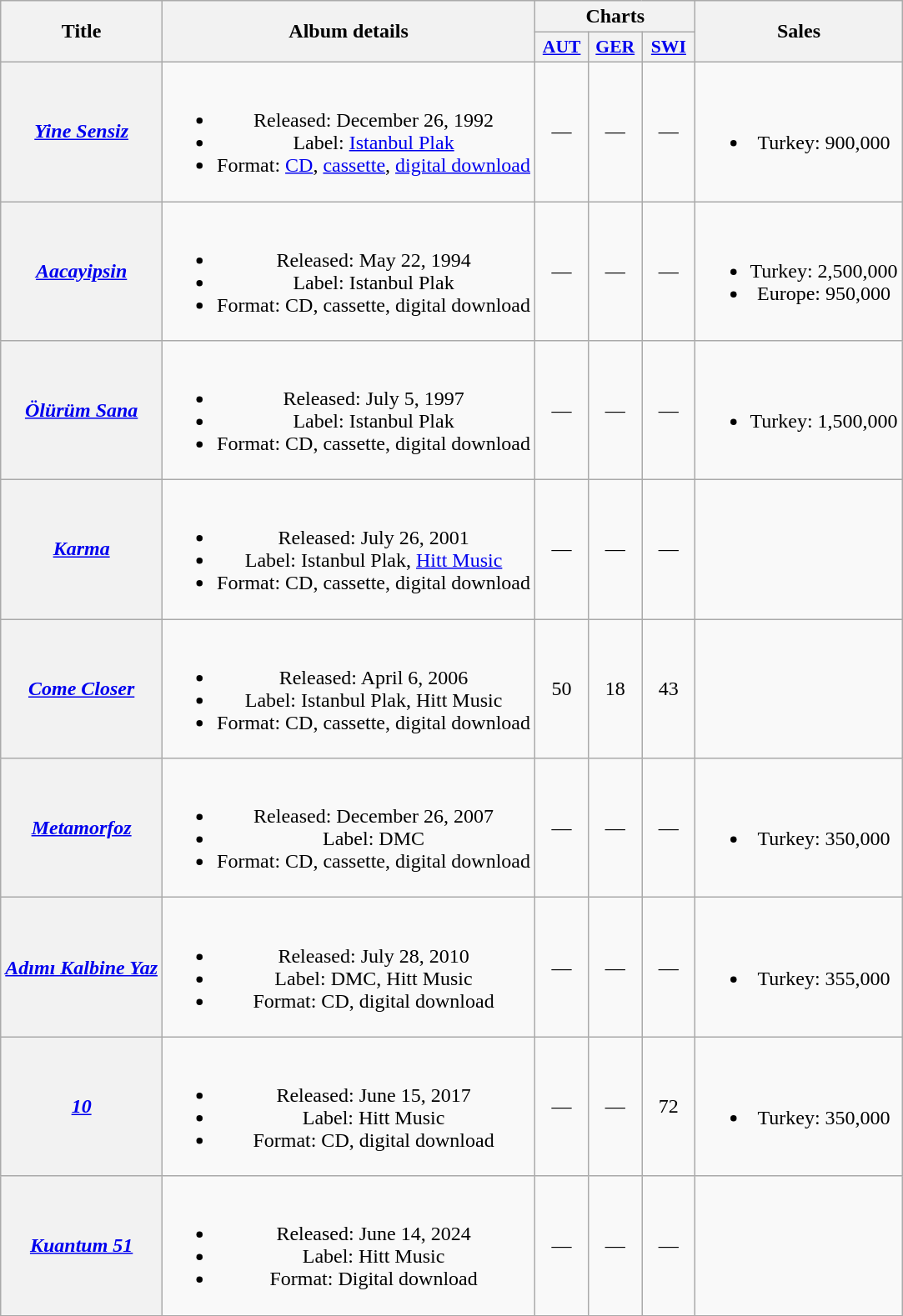<table class="wikitable plainrowheaders" style="text-align:center">
<tr>
<th rowspan="2">Title</th>
<th rowspan="2">Album details</th>
<th colspan="3">Charts</th>
<th rowspan="2">Sales</th>
</tr>
<tr>
<th scope="col" style="width:2.5em;font-size:90%;"><a href='#'>AUT</a><br></th>
<th scope="col" style="width:2.5em;font-size:90%;"><a href='#'>GER</a><br></th>
<th scope="col" style="width:2.5em;font-size:90%;"><a href='#'>SWI</a><br></th>
</tr>
<tr>
<th scope="row"><em><a href='#'>Yine Sensiz</a></em></th>
<td><br><ul><li>Released: December 26, 1992</li><li>Label: <a href='#'>Istanbul Plak</a></li><li>Format: <a href='#'>CD</a>, <a href='#'>cassette</a>, <a href='#'>digital download</a></li></ul></td>
<td>—</td>
<td>—</td>
<td>—</td>
<td><br><ul><li>Turkey: 900,000</li></ul></td>
</tr>
<tr>
<th scope="row"><em><a href='#'>Aacayipsin</a></em></th>
<td><br><ul><li>Released: May 22, 1994</li><li>Label: Istanbul Plak</li><li>Format: CD, cassette, digital download</li></ul></td>
<td>—</td>
<td>—</td>
<td>—</td>
<td><br><ul><li>Turkey: 2,500,000</li><li>Europe: 950,000</li></ul></td>
</tr>
<tr>
<th scope="row"><em><a href='#'>Ölürüm Sana</a></em></th>
<td><br><ul><li>Released: July 5, 1997</li><li>Label: Istanbul Plak</li><li>Format: CD, cassette, digital download</li></ul></td>
<td>—</td>
<td>—</td>
<td>—</td>
<td><br><ul><li>Turkey: 1,500,000</li></ul></td>
</tr>
<tr>
<th scope="row"><em><a href='#'>Karma</a></em></th>
<td><br><ul><li>Released: July 26, 2001</li><li>Label: Istanbul Plak, <a href='#'>Hitt Music</a></li><li>Format: CD, cassette, digital download</li></ul></td>
<td>—</td>
<td>—</td>
<td>—</td>
<td></td>
</tr>
<tr>
<th scope="row"><em><a href='#'>Come Closer</a></em></th>
<td><br><ul><li>Released: April 6, 2006</li><li>Label: Istanbul Plak, Hitt Music</li><li>Format: CD, cassette, digital download</li></ul></td>
<td>50</td>
<td>18</td>
<td>43</td>
<td></td>
</tr>
<tr>
<th scope="row"><em><a href='#'>Metamorfoz</a></em></th>
<td><br><ul><li>Released: December 26, 2007</li><li>Label: DMC</li><li>Format: CD, cassette, digital download</li></ul></td>
<td>—</td>
<td>—</td>
<td>—</td>
<td><br><ul><li>Turkey: 350,000</li></ul></td>
</tr>
<tr>
<th scope="row"><em><a href='#'>Adımı Kalbine Yaz</a></em></th>
<td><br><ul><li>Released: July 28, 2010</li><li>Label: DMC, Hitt Music</li><li>Format: CD, digital download</li></ul></td>
<td>—</td>
<td>—</td>
<td>—</td>
<td><br><ul><li>Turkey: 355,000</li></ul></td>
</tr>
<tr>
<th scope="row"><em><a href='#'>10</a></em></th>
<td><br><ul><li>Released: June 15, 2017</li><li>Label: Hitt Music</li><li>Format: CD, digital download</li></ul></td>
<td>—</td>
<td>—</td>
<td>72</td>
<td><br><ul><li>Turkey: 350,000</li></ul></td>
</tr>
<tr>
<th scope="row"><em><a href='#'>Kuantum 51</a></em></th>
<td><br><ul><li>Released: June 14, 2024</li><li>Label: Hitt Music</li><li>Format: Digital download</li></ul></td>
<td>—</td>
<td>—</td>
<td>—</td>
<td></td>
</tr>
<tr>
</tr>
</table>
